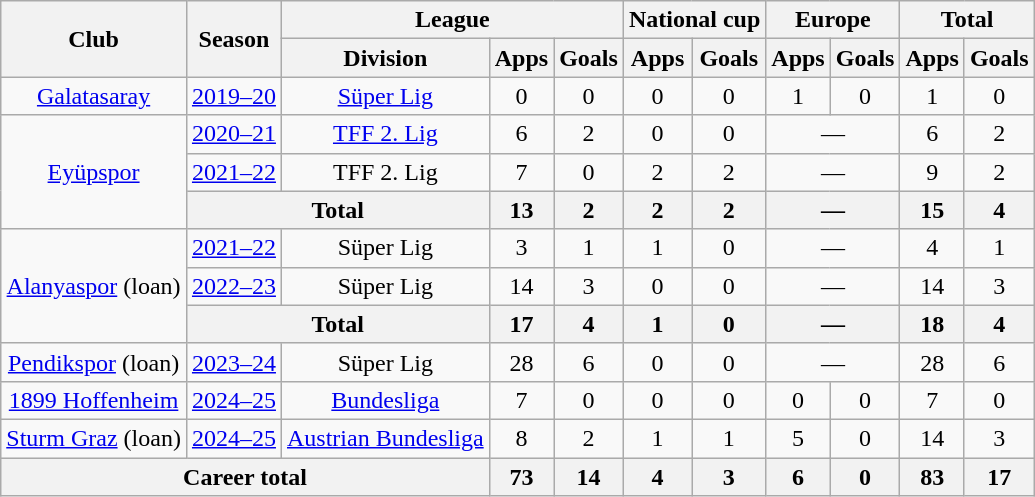<table class="wikitable" style="text-align:center">
<tr>
<th rowspan="2">Club</th>
<th rowspan="2">Season</th>
<th colspan="3">League</th>
<th colspan="2">National cup</th>
<th colspan="2">Europe</th>
<th colspan="2">Total</th>
</tr>
<tr>
<th>Division</th>
<th>Apps</th>
<th>Goals</th>
<th>Apps</th>
<th>Goals</th>
<th>Apps</th>
<th>Goals</th>
<th>Apps</th>
<th>Goals</th>
</tr>
<tr>
<td><a href='#'>Galatasaray</a></td>
<td><a href='#'>2019–20</a></td>
<td><a href='#'>Süper Lig</a></td>
<td>0</td>
<td>0</td>
<td>0</td>
<td>0</td>
<td>1</td>
<td>0</td>
<td>1</td>
<td>0</td>
</tr>
<tr>
<td rowspan="3"><a href='#'>Eyüpspor</a></td>
<td><a href='#'>2020–21</a></td>
<td><a href='#'>TFF 2. Lig</a></td>
<td>6</td>
<td>2</td>
<td>0</td>
<td>0</td>
<td colspan="2">—</td>
<td>6</td>
<td>2</td>
</tr>
<tr>
<td><a href='#'>2021–22</a></td>
<td>TFF 2. Lig</td>
<td>7</td>
<td>0</td>
<td>2</td>
<td>2</td>
<td colspan="2">—</td>
<td>9</td>
<td>2</td>
</tr>
<tr>
<th colspan="2">Total</th>
<th>13</th>
<th>2</th>
<th>2</th>
<th>2</th>
<th colspan="2">—</th>
<th>15</th>
<th>4</th>
</tr>
<tr>
<td rowspan="3"><a href='#'>Alanyaspor</a> (loan)</td>
<td><a href='#'>2021–22</a></td>
<td>Süper Lig</td>
<td>3</td>
<td>1</td>
<td>1</td>
<td>0</td>
<td colspan="2">—</td>
<td>4</td>
<td>1</td>
</tr>
<tr>
<td><a href='#'>2022–23</a></td>
<td>Süper Lig</td>
<td>14</td>
<td>3</td>
<td>0</td>
<td>0</td>
<td colspan="2">—</td>
<td>14</td>
<td>3</td>
</tr>
<tr>
<th colspan="2">Total</th>
<th>17</th>
<th>4</th>
<th>1</th>
<th>0</th>
<th colspan="2">—</th>
<th>18</th>
<th>4</th>
</tr>
<tr>
<td><a href='#'>Pendikspor</a> (loan)</td>
<td><a href='#'>2023–24</a></td>
<td>Süper Lig</td>
<td>28</td>
<td>6</td>
<td>0</td>
<td>0</td>
<td colspan="2">—</td>
<td>28</td>
<td>6</td>
</tr>
<tr>
<td><a href='#'>1899 Hoffenheim</a></td>
<td><a href='#'>2024–25</a></td>
<td><a href='#'>Bundesliga</a></td>
<td>7</td>
<td>0</td>
<td>0</td>
<td>0</td>
<td>0</td>
<td>0</td>
<td>7</td>
<td>0</td>
</tr>
<tr>
<td><a href='#'>Sturm Graz</a> (loan)</td>
<td><a href='#'>2024–25</a></td>
<td><a href='#'>Austrian Bundesliga</a></td>
<td>8</td>
<td>2</td>
<td>1</td>
<td>1</td>
<td>5</td>
<td>0</td>
<td>14</td>
<td>3</td>
</tr>
<tr>
<th colspan="3">Career total</th>
<th>73</th>
<th>14</th>
<th>4</th>
<th>3</th>
<th>6</th>
<th>0</th>
<th>83</th>
<th>17</th>
</tr>
</table>
